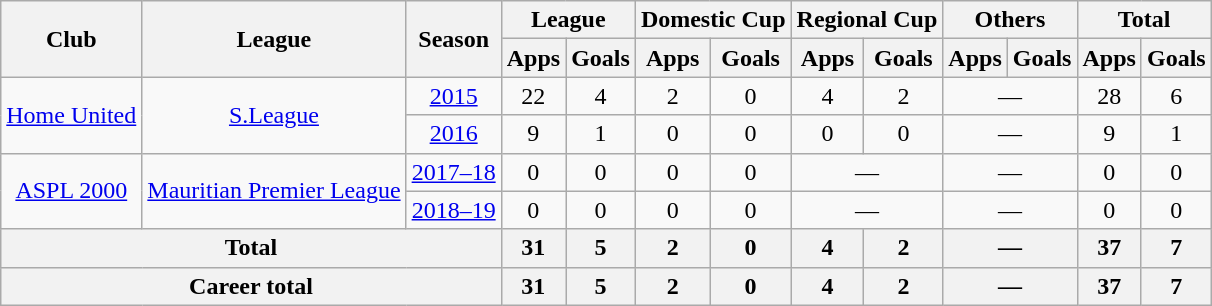<table style="text-align: center;" class="wikitable">
<tr>
<th rowspan="2">Club</th>
<th rowspan="2">League</th>
<th rowspan="2">Season</th>
<th colspan="2">League</th>
<th colspan="2">Domestic Cup</th>
<th colspan="2">Regional Cup</th>
<th colspan="2">Others</th>
<th colspan="2">Total</th>
</tr>
<tr>
<th>Apps</th>
<th>Goals</th>
<th>Apps</th>
<th>Goals</th>
<th>Apps</th>
<th>Goals</th>
<th>Apps</th>
<th>Goals</th>
<th>Apps</th>
<th>Goals</th>
</tr>
<tr>
<td rowspan="2"><a href='#'>Home United</a></td>
<td rowspan="2"><a href='#'>S.League</a></td>
<td><a href='#'>2015</a></td>
<td>22</td>
<td>4</td>
<td>2</td>
<td>0</td>
<td>4</td>
<td>2</td>
<td colspan="2">—</td>
<td>28</td>
<td>6</td>
</tr>
<tr>
<td><a href='#'>2016</a></td>
<td>9</td>
<td>1</td>
<td>0</td>
<td>0</td>
<td>0</td>
<td>0</td>
<td colspan="2">—</td>
<td>9</td>
<td>1</td>
</tr>
<tr>
<td rowspan="2"><a href='#'>ASPL 2000</a></td>
<td rowspan="2"><a href='#'>Mauritian Premier League</a></td>
<td><a href='#'>2017–18</a></td>
<td>0</td>
<td>0</td>
<td>0</td>
<td>0</td>
<td colspan="2">—</td>
<td colspan="2">—</td>
<td>0</td>
<td>0</td>
</tr>
<tr>
<td><a href='#'>2018–19</a></td>
<td>0</td>
<td>0</td>
<td>0</td>
<td>0</td>
<td colspan="2">—</td>
<td colspan="2">—</td>
<td>0</td>
<td>0</td>
</tr>
<tr>
<th colspan="3">Total</th>
<th>31</th>
<th>5</th>
<th>2</th>
<th>0</th>
<th>4</th>
<th>2</th>
<th colspan="2">—</th>
<th>37</th>
<th>7</th>
</tr>
<tr>
<th colspan="3">Career total</th>
<th>31</th>
<th>5</th>
<th>2</th>
<th>0</th>
<th>4</th>
<th>2</th>
<th colspan="2">—</th>
<th>37</th>
<th>7</th>
</tr>
</table>
